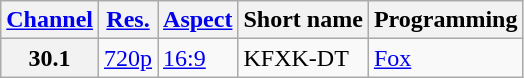<table class="wikitable">
<tr>
<th scope = "col"><a href='#'>Channel</a></th>
<th scope = "col"><a href='#'>Res.</a></th>
<th scope = "col"><a href='#'>Aspect</a></th>
<th scope = "col">Short name</th>
<th scope = "col">Programming</th>
</tr>
<tr>
<th scope = "row">30.1</th>
<td><a href='#'>720p</a></td>
<td><a href='#'>16:9</a></td>
<td>KFXK-DT</td>
<td><a href='#'>Fox</a></td>
</tr>
</table>
